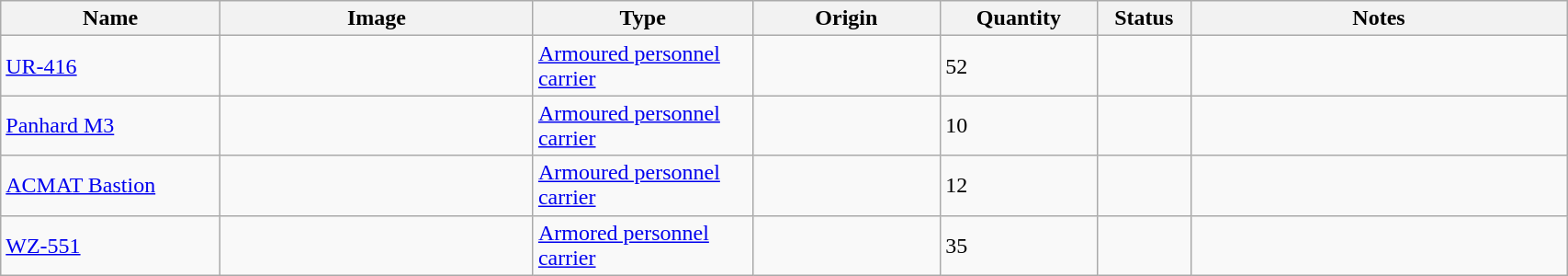<table class="wikitable" style="width:90%;">
<tr>
<th width=14%>Name</th>
<th width=20%>Image</th>
<th width=14%>Type</th>
<th width=12%>Origin</th>
<th width=10%>Quantity</th>
<th width=06%>Status</th>
<th width=24%>Notes</th>
</tr>
<tr>
<td><a href='#'>UR-416</a></td>
<td></td>
<td><a href='#'>Armoured personnel carrier</a></td>
<td></td>
<td>52</td>
<td></td>
<td></td>
</tr>
<tr>
<td><a href='#'>Panhard M3</a></td>
<td></td>
<td><a href='#'>Armoured personnel carrier</a></td>
<td></td>
<td>10</td>
<td></td>
<td></td>
</tr>
<tr>
<td><a href='#'>ACMAT Bastion</a></td>
<td></td>
<td><a href='#'>Armoured personnel carrier</a></td>
<td></td>
<td>12</td>
<td></td>
<td></td>
</tr>
<tr>
<td><a href='#'>WZ-551</a></td>
<td></td>
<td><a href='#'>Armored personnel carrier</a></td>
<td></td>
<td>35</td>
<td></td>
<td></td>
</tr>
</table>
